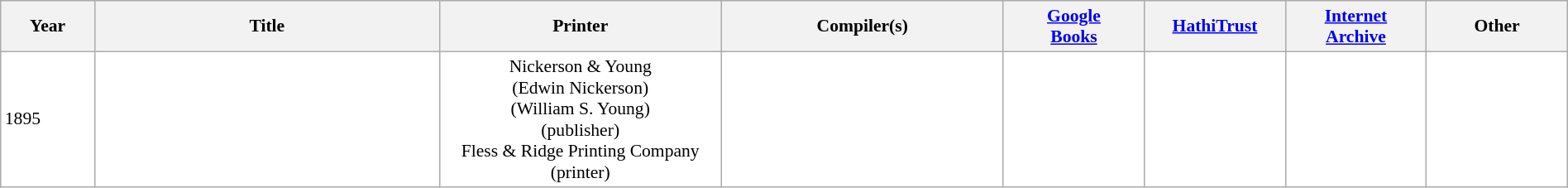<table class="wikitable collapsible sortable" border="0" cellpadding="1" style="color:black; background-color: #FFFFFF; font-size: 90%; width:100%">
<tr>
<th>Year</th>
<th>Title</th>
<th>Printer</th>
<th>Compiler(s)</th>
<th><a href='#'>Google<br>Books</a></th>
<th><a href='#'>HathiTrust</a></th>
<th><a href='#'>Internet<br>Archive</a></th>
<th>Other</th>
</tr>
<tr>
<td width="6%">1895</td>
<td width="22%" data-sort-value="nickersons illustrated 1895"></td>
<td style="text-align:center" width="18%" data-sort-value="nickerson 1895">Nickerson & Young<br>(Edwin Nickerson)<br>(William S. Young)<br>(publisher)<br>Fless & Ridge Printing Company<br>(printer)</td>
<td style="text-align:center" width="18%"></td>
<td style="text-align:center" width="9%" data-sort-value="princeton 1895"></td>
<td style="text-align:center" width="9%" data-sort-value="princeton 1895"></td>
<td style="text-align:center" width="9%"></td>
<td style="text-align:center" width="9%"></td>
</tr>
</table>
